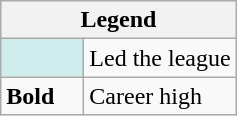<table class="wikitable mw-collapsible">
<tr>
<th colspan="2">Legend</th>
</tr>
<tr>
<td style="background:#cfecec; width:3em;"></td>
<td>Led the league</td>
</tr>
<tr>
<td><strong>Bold</strong></td>
<td>Career high</td>
</tr>
</table>
